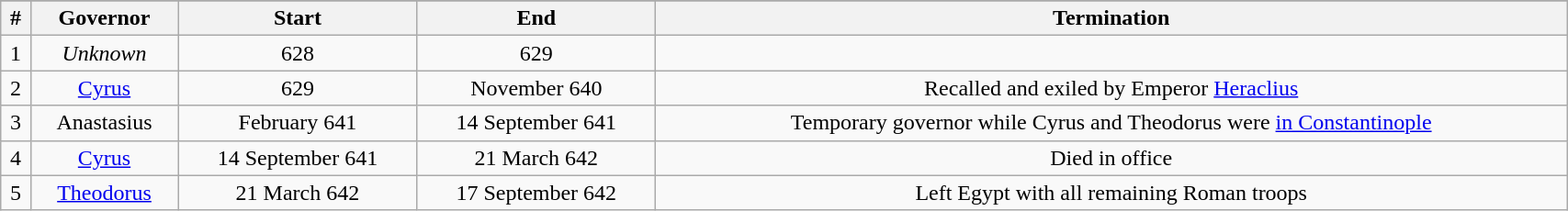<table width=90% class="wikitable" style="text-align:center">
<tr style="background:#cccccc">
</tr>
<tr>
<th>#</th>
<th>Governor</th>
<th>Start</th>
<th>End</th>
<th>Termination</th>
</tr>
<tr>
<td>1</td>
<td><em>Unknown</em></td>
<td>628</td>
<td>629</td>
<td></td>
</tr>
<tr>
<td>2</td>
<td><a href='#'>Cyrus</a></td>
<td>629</td>
<td>November 640</td>
<td>Recalled and exiled by Emperor <a href='#'>Heraclius</a></td>
</tr>
<tr>
<td>3</td>
<td>Anastasius</td>
<td>February 641</td>
<td>14 September 641</td>
<td>Temporary governor while Cyrus and Theodorus were <a href='#'>in Constantinople</a></td>
</tr>
<tr>
<td>4</td>
<td><a href='#'>Cyrus</a></td>
<td>14 September 641</td>
<td>21 March 642</td>
<td>Died in office</td>
</tr>
<tr>
<td>5</td>
<td><a href='#'>Theodorus</a></td>
<td>21 March 642</td>
<td>17 September 642</td>
<td>Left Egypt with all remaining Roman troops</td>
</tr>
</table>
